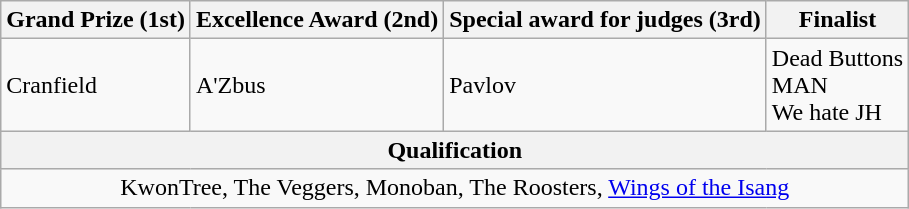<table class="wikitable">
<tr>
<th scope="col">Grand Prize (1st)</th>
<th scope="col">Excellence Award (2nd)</th>
<th scope="col">Special award for judges (3rd)</th>
<th scope="col">Finalist</th>
</tr>
<tr>
<td scope="row">Cranfield</td>
<td scope="row">A'Zbus</td>
<td scope="row">Pavlov</td>
<td scope="row">Dead Buttons<br>MAN<br>We hate JH</td>
</tr>
<tr>
<th colspan="4" align="center">Qualification</th>
</tr>
<tr>
<td colspan="4" align="center">KwonTree, The Veggers, Monoban, The Roosters, <a href='#'>Wings of the Isang</a></td>
</tr>
</table>
